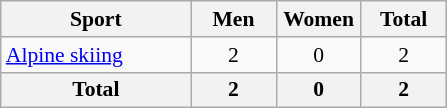<table class="wikitable" style="text-align:center; font-size: 90%">
<tr>
<th width=120>Sport</th>
<th width=50>Men</th>
<th width=50>Women</th>
<th width=50>Total</th>
</tr>
<tr>
<td align=left> <a href='#'>Alpine skiing</a></td>
<td>2</td>
<td>0</td>
<td>2</td>
</tr>
<tr>
<th>Total</th>
<th>2</th>
<th>0</th>
<th>2</th>
</tr>
</table>
